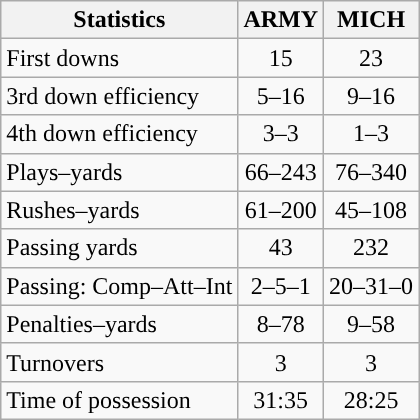<table class="wikitable">
<tr>
<th>Statistics</th>
<th>ARMY</th>
<th>MICH</th>
</tr>
<tr>
<td>First downs</td>
<td align=center>15</td>
<td align=center>23</td>
</tr>
<tr>
<td>3rd down efficiency</td>
<td align=center>5–16</td>
<td align=center>9–16</td>
</tr>
<tr>
<td>4th down efficiency</td>
<td align=center>3–3</td>
<td align=center>1–3</td>
</tr>
<tr>
<td>Plays–yards</td>
<td align=center>66–243</td>
<td align=center>76–340</td>
</tr>
<tr>
<td>Rushes–yards</td>
<td align=center>61–200</td>
<td align=center>45–108</td>
</tr>
<tr>
<td>Passing yards</td>
<td align=center>43</td>
<td align=center>232</td>
</tr>
<tr>
<td>Passing: Comp–Att–Int</td>
<td align=center>2–5–1</td>
<td align=center>20–31–0</td>
</tr>
<tr>
<td>Penalties–yards</td>
<td align=center>8–78</td>
<td align=center>9–58</td>
</tr>
<tr>
<td>Turnovers</td>
<td align=center>3</td>
<td align=center>3</td>
</tr>
<tr>
<td>Time of possession</td>
<td align=center>31:35</td>
<td align=center>28:25</td>
</tr>
</table>
